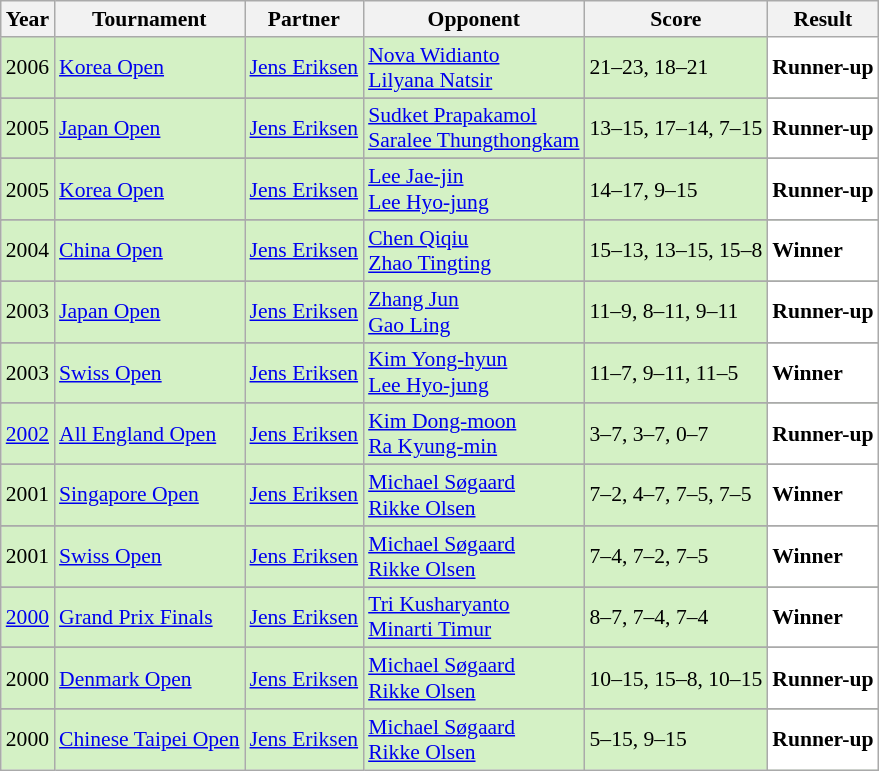<table class="sortable wikitable" style="font-size: 90%;">
<tr>
<th>Year</th>
<th>Tournament</th>
<th>Partner</th>
<th>Opponent</th>
<th>Score</th>
<th>Result</th>
</tr>
<tr style="background:#D4F1C5">
<td align="center">2006</td>
<td align="left"><a href='#'>Korea Open</a></td>
<td align="left"> <a href='#'>Jens Eriksen</a></td>
<td align="left"> <a href='#'>Nova Widianto</a> <br>  <a href='#'>Lilyana Natsir</a></td>
<td align="left">21–23, 18–21</td>
<td style="text-align:left; background:white"> <strong>Runner-up</strong></td>
</tr>
<tr>
</tr>
<tr style="background:#D4F1C5">
<td align="center">2005</td>
<td align="left"><a href='#'>Japan Open</a></td>
<td align="left"> <a href='#'>Jens Eriksen</a></td>
<td align="left"> <a href='#'>Sudket Prapakamol</a> <br>  <a href='#'>Saralee Thungthongkam</a></td>
<td align="left">13–15, 17–14, 7–15</td>
<td style="text-align:left; background:white"> <strong>Runner-up</strong></td>
</tr>
<tr>
</tr>
<tr style="background:#D4F1C5">
<td align="center">2005</td>
<td align="left"><a href='#'>Korea Open</a></td>
<td align="left"> <a href='#'>Jens Eriksen</a></td>
<td align="left"> <a href='#'>Lee Jae-jin</a> <br>  <a href='#'>Lee Hyo-jung</a></td>
<td align="left">14–17, 9–15</td>
<td style="text-align:left; background:white"> <strong>Runner-up</strong></td>
</tr>
<tr>
</tr>
<tr style="background:#D4F1C5">
<td align="center">2004</td>
<td align="left"><a href='#'>China Open</a></td>
<td align="left"> <a href='#'>Jens Eriksen</a></td>
<td align="left"> <a href='#'>Chen Qiqiu</a> <br>  <a href='#'>Zhao Tingting</a></td>
<td align="left">15–13, 13–15, 15–8</td>
<td style="text-align:left; background:white"> <strong>Winner</strong></td>
</tr>
<tr>
</tr>
<tr style="background:#D4F1C5">
<td align="center">2003</td>
<td align="left"><a href='#'>Japan Open</a></td>
<td align="left"> <a href='#'>Jens Eriksen</a></td>
<td align="left"> <a href='#'>Zhang Jun</a> <br>  <a href='#'>Gao Ling</a></td>
<td align="left">11–9, 8–11, 9–11</td>
<td style="text-align:left; background:white"> <strong>Runner-up</strong></td>
</tr>
<tr>
</tr>
<tr style="background:#D4F1C5">
<td align="center">2003</td>
<td align="left"><a href='#'>Swiss Open</a></td>
<td align="left"> <a href='#'>Jens Eriksen</a></td>
<td align="left"> <a href='#'>Kim Yong-hyun</a> <br>  <a href='#'>Lee Hyo-jung</a></td>
<td align="left">11–7, 9–11, 11–5</td>
<td style="text-align:left; background:white"> <strong>Winner</strong></td>
</tr>
<tr>
</tr>
<tr style="background:#D4F1C5">
<td align="center"><a href='#'>2002</a></td>
<td align="left"><a href='#'>All England Open</a></td>
<td align="left"> <a href='#'>Jens Eriksen</a></td>
<td align="left"> <a href='#'>Kim Dong-moon</a> <br>  <a href='#'>Ra Kyung-min</a></td>
<td align="left">3–7, 3–7, 0–7</td>
<td style="text-align:left; background:white"> <strong>Runner-up</strong></td>
</tr>
<tr>
</tr>
<tr style="background:#D4F1C5">
<td align="center">2001</td>
<td align="left"><a href='#'>Singapore Open</a></td>
<td align="left"> <a href='#'>Jens Eriksen</a></td>
<td align="left"> <a href='#'>Michael Søgaard</a> <br>  <a href='#'>Rikke Olsen</a></td>
<td align="left">7–2, 4–7, 7–5, 7–5</td>
<td style="text-align:left; background:white"> <strong>Winner</strong></td>
</tr>
<tr>
</tr>
<tr style="background:#D4F1C5">
<td align="center">2001</td>
<td align="left"><a href='#'>Swiss Open</a></td>
<td align="left"> <a href='#'>Jens Eriksen</a></td>
<td align="left"> <a href='#'>Michael Søgaard</a> <br>  <a href='#'>Rikke Olsen</a></td>
<td align="left">7–4, 7–2, 7–5</td>
<td style="text-align:left; background:white"> <strong>Winner</strong></td>
</tr>
<tr>
</tr>
<tr style="background:#D4F1C5">
<td align="center"><a href='#'>2000</a></td>
<td align="left"><a href='#'>Grand Prix Finals</a></td>
<td align="left"> <a href='#'>Jens Eriksen</a></td>
<td align="left"> <a href='#'>Tri Kusharyanto</a> <br>  <a href='#'>Minarti Timur</a></td>
<td align="left">8–7, 7–4, 7–4</td>
<td style="text-align:left; background:white"> <strong>Winner</strong></td>
</tr>
<tr>
</tr>
<tr style="background:#D4F1C5">
<td align="center">2000</td>
<td align="left"><a href='#'>Denmark Open</a></td>
<td align="left"> <a href='#'>Jens Eriksen</a></td>
<td align="left"> <a href='#'>Michael Søgaard</a> <br>  <a href='#'>Rikke Olsen</a></td>
<td align="left">10–15, 15–8, 10–15</td>
<td style="text-align:left; background:white"> <strong>Runner-up</strong></td>
</tr>
<tr>
</tr>
<tr style="background:#D4F1C5">
<td align="center">2000</td>
<td align="left"><a href='#'>Chinese Taipei Open</a></td>
<td align="left"> <a href='#'>Jens Eriksen</a></td>
<td align="left"> <a href='#'>Michael Søgaard</a> <br>  <a href='#'>Rikke Olsen</a></td>
<td align="left">5–15, 9–15</td>
<td style="text-align:left; background:white"> <strong>Runner-up</strong></td>
</tr>
</table>
